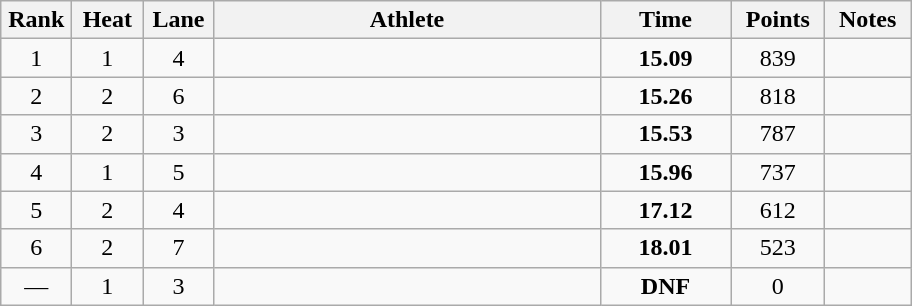<table class="wikitable sortable" style="text-align:center">
<tr>
<th width=40>Rank</th>
<th width=40>Heat</th>
<th width=40>Lane</th>
<th width=250>Athlete</th>
<th width=80>Time</th>
<th width=55>Points</th>
<th width=50>Notes</th>
</tr>
<tr>
<td>1</td>
<td>1</td>
<td>4</td>
<td align="left"></td>
<td><strong>15.09</strong></td>
<td>839</td>
<td></td>
</tr>
<tr>
<td>2</td>
<td>2</td>
<td>6</td>
<td align="left"></td>
<td><strong>15.26</strong></td>
<td>818</td>
<td></td>
</tr>
<tr>
<td>3</td>
<td>2</td>
<td>3</td>
<td align="left"></td>
<td><strong>15.53</strong></td>
<td>787</td>
<td></td>
</tr>
<tr>
<td>4</td>
<td>1</td>
<td>5</td>
<td align="left"></td>
<td><strong>15.96</strong></td>
<td>737</td>
<td></td>
</tr>
<tr>
<td>5</td>
<td>2</td>
<td>4</td>
<td align="left"></td>
<td><strong>17.12</strong></td>
<td>612</td>
<td></td>
</tr>
<tr>
<td>6</td>
<td>2</td>
<td>7</td>
<td align="left"></td>
<td><strong>18.01</strong></td>
<td>523</td>
<td></td>
</tr>
<tr>
<td>—</td>
<td>1</td>
<td>3</td>
<td align="left"></td>
<td><strong>DNF </strong></td>
<td>0</td>
<td></td>
</tr>
</table>
